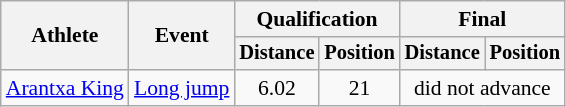<table class=wikitable style="font-size:90%">
<tr>
<th rowspan="2">Athlete</th>
<th rowspan="2">Event</th>
<th colspan="2">Qualification</th>
<th colspan="2">Final</th>
</tr>
<tr style="font-size:95%">
<th>Distance</th>
<th>Position</th>
<th>Distance</th>
<th>Position</th>
</tr>
<tr align=center>
<td align=left><a href='#'>Arantxa King</a></td>
<td align=left><a href='#'>Long jump</a></td>
<td>6.02</td>
<td>21</td>
<td colspan=2>did not advance</td>
</tr>
</table>
